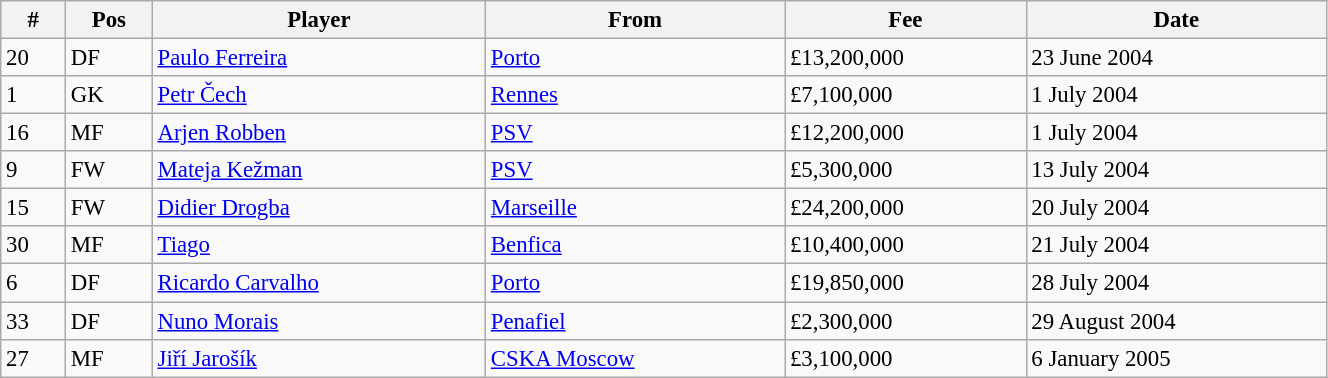<table width=70% class="wikitable sortable" style="text-align:center; font-size:95%; text-align:left">
<tr>
<th>#</th>
<th>Pos</th>
<th>Player</th>
<th>From</th>
<th data-sort-type="currency">Fee</th>
<th>Date</th>
</tr>
<tr --->
<td>20</td>
<td>DF</td>
<td> <a href='#'>Paulo Ferreira</a></td>
<td> <a href='#'>Porto</a></td>
<td>£13,200,000</td>
<td>23 June 2004</td>
</tr>
<tr --->
<td>1</td>
<td>GK</td>
<td> <a href='#'>Petr Čech</a></td>
<td> <a href='#'>Rennes</a></td>
<td>£7,100,000</td>
<td>1 July 2004</td>
</tr>
<tr --->
<td>16</td>
<td>MF</td>
<td> <a href='#'>Arjen Robben</a></td>
<td> <a href='#'>PSV</a></td>
<td>£12,200,000</td>
<td>1 July 2004</td>
</tr>
<tr --->
<td>9</td>
<td>FW</td>
<td> <a href='#'>Mateja Kežman</a></td>
<td> <a href='#'>PSV</a></td>
<td>£5,300,000</td>
<td>13 July 2004</td>
</tr>
<tr --->
<td>15</td>
<td>FW</td>
<td> <a href='#'>Didier Drogba</a></td>
<td> <a href='#'>Marseille</a></td>
<td>£24,200,000</td>
<td>20 July 2004</td>
</tr>
<tr --->
<td>30</td>
<td>MF</td>
<td> <a href='#'>Tiago</a></td>
<td> <a href='#'>Benfica</a></td>
<td>£10,400,000</td>
<td>21 July 2004</td>
</tr>
<tr --->
<td>6</td>
<td>DF</td>
<td> <a href='#'>Ricardo Carvalho</a></td>
<td> <a href='#'>Porto</a></td>
<td>£19,850,000</td>
<td>28 July 2004</td>
</tr>
<tr --->
<td>33</td>
<td>DF</td>
<td> <a href='#'>Nuno Morais</a></td>
<td> <a href='#'>Penafiel</a></td>
<td>£2,300,000</td>
<td>29 August 2004</td>
</tr>
<tr --->
<td>27</td>
<td>MF</td>
<td> <a href='#'>Jiří Jarošík</a></td>
<td> <a href='#'>CSKA Moscow</a></td>
<td>£3,100,000</td>
<td>6 January 2005</td>
</tr>
</table>
